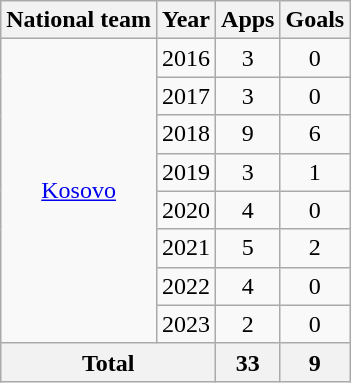<table class=wikitable style="text-align: center;">
<tr>
<th>National team</th>
<th>Year</th>
<th>Apps</th>
<th>Goals</th>
</tr>
<tr>
<td rowspan="8"><a href='#'>Kosovo</a></td>
<td>2016</td>
<td>3</td>
<td>0</td>
</tr>
<tr>
<td>2017</td>
<td>3</td>
<td>0</td>
</tr>
<tr>
<td>2018</td>
<td>9</td>
<td>6</td>
</tr>
<tr>
<td>2019</td>
<td>3</td>
<td>1</td>
</tr>
<tr>
<td>2020</td>
<td>4</td>
<td>0</td>
</tr>
<tr>
<td>2021</td>
<td>5</td>
<td>2</td>
</tr>
<tr>
<td>2022</td>
<td>4</td>
<td>0</td>
</tr>
<tr>
<td>2023</td>
<td>2</td>
<td>0</td>
</tr>
<tr>
<th colspan="2">Total</th>
<th>33</th>
<th>9</th>
</tr>
</table>
